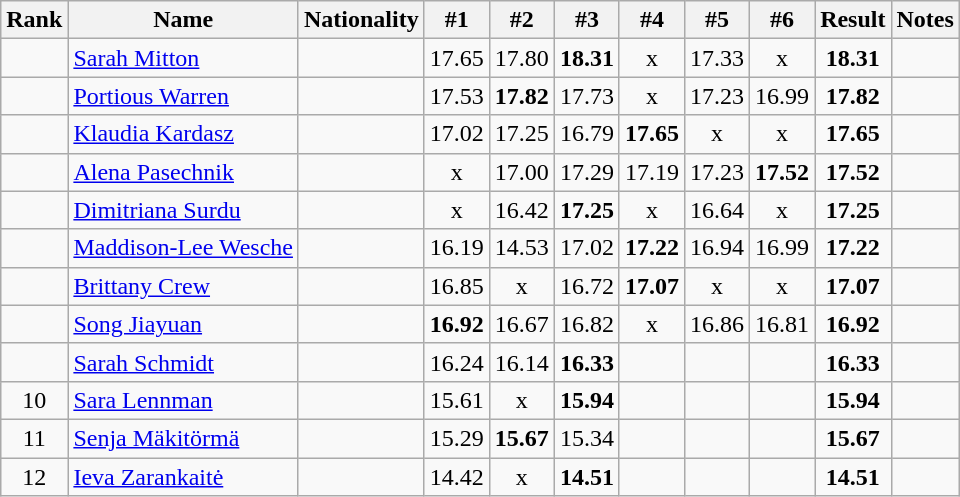<table class="wikitable sortable" style="text-align:center">
<tr>
<th>Rank</th>
<th>Name</th>
<th>Nationality</th>
<th>#1</th>
<th>#2</th>
<th>#3</th>
<th>#4</th>
<th>#5</th>
<th>#6</th>
<th>Result</th>
<th>Notes</th>
</tr>
<tr>
<td></td>
<td align=left><a href='#'>Sarah Mitton</a></td>
<td align=left></td>
<td>17.65</td>
<td>17.80</td>
<td><strong>18.31</strong></td>
<td>x</td>
<td>17.33</td>
<td>x</td>
<td><strong>18.31</strong></td>
<td></td>
</tr>
<tr>
<td></td>
<td align=left><a href='#'>Portious Warren</a></td>
<td align=left></td>
<td>17.53</td>
<td><strong>17.82</strong></td>
<td>17.73</td>
<td>x</td>
<td>17.23</td>
<td>16.99</td>
<td><strong>17.82</strong></td>
<td></td>
</tr>
<tr>
<td></td>
<td align=left><a href='#'>Klaudia Kardasz</a></td>
<td align=left></td>
<td>17.02</td>
<td>17.25</td>
<td>16.79</td>
<td><strong>17.65</strong></td>
<td>x</td>
<td>x</td>
<td><strong>17.65</strong></td>
<td></td>
</tr>
<tr>
<td></td>
<td align=left><a href='#'>Alena Pasechnik</a></td>
<td align=left></td>
<td>x</td>
<td>17.00</td>
<td>17.29</td>
<td>17.19</td>
<td>17.23</td>
<td><strong>17.52</strong></td>
<td><strong>17.52</strong></td>
<td></td>
</tr>
<tr>
<td></td>
<td align=left><a href='#'>Dimitriana Surdu</a></td>
<td align=left></td>
<td>x</td>
<td>16.42</td>
<td><strong>17.25</strong></td>
<td>x</td>
<td>16.64</td>
<td>x</td>
<td><strong>17.25</strong></td>
<td></td>
</tr>
<tr>
<td></td>
<td align=left><a href='#'>Maddison-Lee Wesche</a></td>
<td align=left></td>
<td>16.19</td>
<td>14.53</td>
<td>17.02</td>
<td><strong>17.22</strong></td>
<td>16.94</td>
<td>16.99</td>
<td><strong>17.22</strong></td>
<td></td>
</tr>
<tr>
<td></td>
<td align=left><a href='#'>Brittany Crew</a></td>
<td align=left></td>
<td>16.85</td>
<td>x</td>
<td>16.72</td>
<td><strong>17.07</strong></td>
<td>x</td>
<td>x</td>
<td><strong>17.07</strong></td>
<td></td>
</tr>
<tr>
<td></td>
<td align=left><a href='#'>Song Jiayuan</a></td>
<td align=left></td>
<td><strong>16.92</strong></td>
<td>16.67</td>
<td>16.82</td>
<td>x</td>
<td>16.86</td>
<td>16.81</td>
<td><strong>16.92</strong></td>
<td></td>
</tr>
<tr>
<td></td>
<td align=left><a href='#'>Sarah Schmidt</a></td>
<td align=left></td>
<td>16.24</td>
<td>16.14</td>
<td><strong>16.33</strong></td>
<td></td>
<td></td>
<td></td>
<td><strong>16.33</strong></td>
<td></td>
</tr>
<tr>
<td>10</td>
<td align=left><a href='#'>Sara Lennman</a></td>
<td align=left></td>
<td>15.61</td>
<td>x</td>
<td><strong>15.94</strong></td>
<td></td>
<td></td>
<td></td>
<td><strong>15.94</strong></td>
<td></td>
</tr>
<tr>
<td>11</td>
<td align=left><a href='#'>Senja Mäkitörmä</a></td>
<td align=left></td>
<td>15.29</td>
<td><strong>15.67</strong></td>
<td>15.34</td>
<td></td>
<td></td>
<td></td>
<td><strong>15.67</strong></td>
<td></td>
</tr>
<tr>
<td>12</td>
<td align=left><a href='#'>Ieva Zarankaitė</a></td>
<td align=left></td>
<td>14.42</td>
<td>x</td>
<td><strong>14.51</strong></td>
<td></td>
<td></td>
<td></td>
<td><strong>14.51</strong></td>
<td></td>
</tr>
</table>
